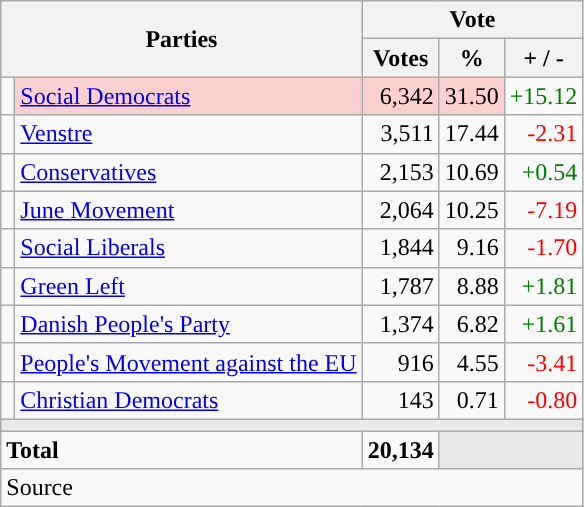<table class="wikitable" style="text-align:right;">
<tr>
<th style="text-align:centre;" rowspan="2" colspan="2" width="225">Parties</th>
<th colspan="3">Vote</th>
</tr>
<tr>
<th width="15">Votes</th>
<th width="15">%</th>
<th width="15">+ / -</th>
</tr>
<tr>
<td width="2" style="color:inherit;background:"></td>
<td bgcolor=#fbd0ce   align="left"><a href='#'>Social Democrats</a></td>
<td bgcolor=#fbd0ce>6,342</td>
<td bgcolor=#fbd0ce>31.50</td>
<td style=color:green;>+15.12</td>
</tr>
<tr>
<td width="2" style="color:inherit;background:"></td>
<td align="left"><a href='#'>Venstre</a></td>
<td>3,511</td>
<td>17.44</td>
<td style=color:red;>-2.31</td>
</tr>
<tr>
<td width="2" style="color:inherit;background:"></td>
<td align="left"><a href='#'>Conservatives</a></td>
<td>2,153</td>
<td>10.69</td>
<td style=color:green;>+0.54</td>
</tr>
<tr>
<td width="2" style="color:inherit;background:"></td>
<td align="left"><a href='#'>June Movement</a></td>
<td>2,064</td>
<td>10.25</td>
<td style=color:red;>-7.19</td>
</tr>
<tr>
<td width="2" style="color:inherit;background:"></td>
<td align="left"><a href='#'>Social Liberals</a></td>
<td>1,844</td>
<td>9.16</td>
<td style=color:red;>-1.70</td>
</tr>
<tr>
<td width="2" style="color:inherit;background:"></td>
<td align="left"><a href='#'>Green Left</a></td>
<td>1,787</td>
<td>8.88</td>
<td style=color:green;>+1.81</td>
</tr>
<tr>
<td width="2" style="color:inherit;background:"></td>
<td align="left"><a href='#'>Danish People's Party</a></td>
<td>1,374</td>
<td>6.82</td>
<td style=color:green;>+1.61</td>
</tr>
<tr>
<td width="2" style="color:inherit;background:"></td>
<td align="left"><a href='#'>People's Movement against the EU</a></td>
<td>916</td>
<td>4.55</td>
<td style=color:red;>-3.41</td>
</tr>
<tr>
<td width="2" style="color:inherit;background:"></td>
<td align="left"><a href='#'>Christian Democrats</a></td>
<td>143</td>
<td>0.71</td>
<td style=color:red;>-0.80</td>
</tr>
<tr>
<td colspan="7" bgcolor="#E9E9E9"></td>
</tr>
<tr>
<td align="left" colspan="2"><strong>Total</strong></td>
<td><strong>20,134</strong></td>
<td bgcolor="#E9E9E9" colspan="2"></td>
</tr>
<tr>
<td align="left" colspan="6">Source</td>
</tr>
</table>
